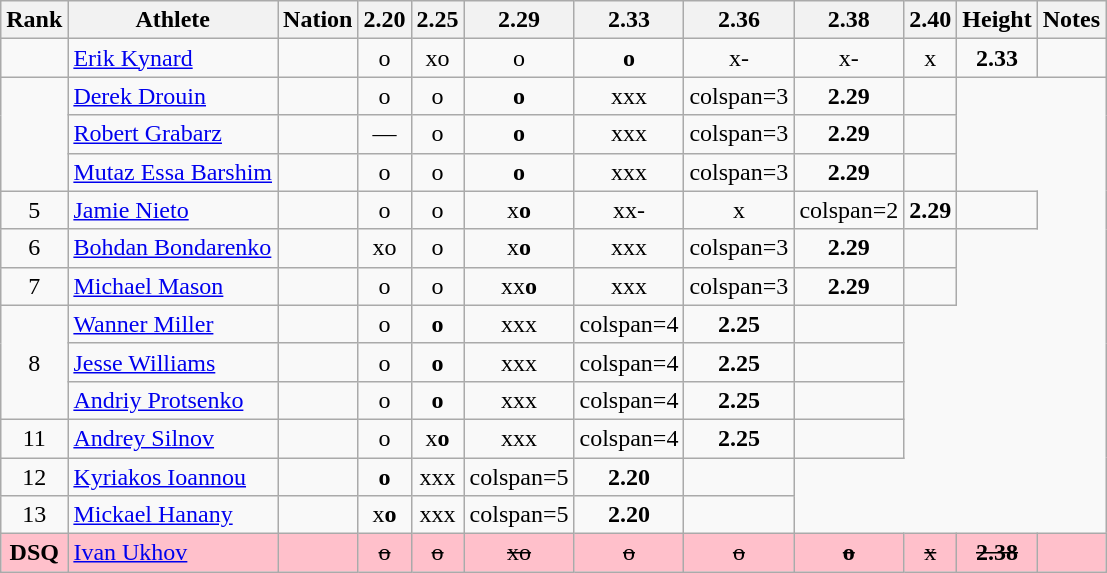<table class="wikitable sortable" style="text-align:center">
<tr>
<th>Rank</th>
<th>Athlete</th>
<th>Nation</th>
<th>2.20</th>
<th>2.25</th>
<th>2.29</th>
<th>2.33</th>
<th>2.36</th>
<th>2.38</th>
<th>2.40</th>
<th>Height</th>
<th>Notes</th>
</tr>
<tr>
<td></td>
<td align=left><a href='#'>Erik Kynard</a></td>
<td align=left></td>
<td>o</td>
<td>xo</td>
<td>o</td>
<td><strong>o</strong></td>
<td>x-</td>
<td>x-</td>
<td>x</td>
<td><strong>2.33</strong></td>
<td></td>
</tr>
<tr>
<td rowspan=3></td>
<td align=left><a href='#'>Derek Drouin</a></td>
<td align=left></td>
<td>o</td>
<td>o</td>
<td><strong>o</strong></td>
<td>xxx</td>
<td>colspan=3 </td>
<td><strong>2.29</strong></td>
<td></td>
</tr>
<tr>
<td align=left><a href='#'>Robert Grabarz</a></td>
<td align=left></td>
<td>—</td>
<td>o</td>
<td><strong>o</strong></td>
<td>xxx</td>
<td>colspan=3 </td>
<td><strong>2.29</strong></td>
<td></td>
</tr>
<tr>
<td align=left><a href='#'>Mutaz Essa Barshim</a></td>
<td align=left></td>
<td>o</td>
<td>o</td>
<td><strong>o</strong></td>
<td>xxx</td>
<td>colspan=3 </td>
<td><strong>2.29</strong></td>
<td></td>
</tr>
<tr>
<td>5</td>
<td align=left><a href='#'>Jamie Nieto</a></td>
<td align=left></td>
<td>o</td>
<td>o</td>
<td>x<strong>o</strong></td>
<td>xx-</td>
<td>x</td>
<td>colspan=2 </td>
<td><strong>2.29</strong></td>
<td></td>
</tr>
<tr>
<td>6</td>
<td align=left><a href='#'>Bohdan Bondarenko</a></td>
<td align=left></td>
<td>xo</td>
<td>o</td>
<td>x<strong>o</strong></td>
<td>xxx</td>
<td>colspan=3 </td>
<td><strong>2.29</strong></td>
<td></td>
</tr>
<tr>
<td>7</td>
<td align=left><a href='#'>Michael Mason</a></td>
<td align=left></td>
<td>o</td>
<td>o</td>
<td>xx<strong>o</strong></td>
<td>xxx</td>
<td>colspan=3 </td>
<td><strong>2.29</strong></td>
<td></td>
</tr>
<tr>
<td rowspan=3>8</td>
<td align=left><a href='#'>Wanner Miller</a></td>
<td align=left></td>
<td>o</td>
<td><strong>o</strong></td>
<td>xxx</td>
<td>colspan=4 </td>
<td><strong>2.25</strong></td>
<td></td>
</tr>
<tr>
<td align=left><a href='#'>Jesse Williams</a></td>
<td align=left></td>
<td>o</td>
<td><strong>o</strong></td>
<td>xxx</td>
<td>colspan=4 </td>
<td><strong>2.25</strong></td>
<td></td>
</tr>
<tr>
<td align=left><a href='#'>Andriy Protsenko</a></td>
<td align=left></td>
<td>o</td>
<td><strong>o</strong></td>
<td>xxx</td>
<td>colspan=4 </td>
<td><strong>2.25</strong></td>
<td></td>
</tr>
<tr>
<td>11</td>
<td align=left><a href='#'>Andrey Silnov</a></td>
<td align=left></td>
<td>o</td>
<td>x<strong>o</strong></td>
<td>xxx</td>
<td>colspan=4 </td>
<td><strong>2.25</strong></td>
<td></td>
</tr>
<tr>
<td>12</td>
<td align=left><a href='#'>Kyriakos Ioannou</a></td>
<td align=left></td>
<td><strong>o</strong></td>
<td>xxx</td>
<td>colspan=5 </td>
<td><strong>2.20</strong></td>
<td></td>
</tr>
<tr>
<td>13</td>
<td align=left><a href='#'>Mickael Hanany</a></td>
<td align=left></td>
<td>x<strong>o</strong></td>
<td>xxx</td>
<td>colspan=5 </td>
<td><strong>2.20</strong></td>
<td></td>
</tr>
<tr bgcolor=pink>
<td data-sort-value=15><strong>DSQ</strong></td>
<td align=left><a href='#'>Ivan Ukhov</a></td>
<td align=left></td>
<td><s>o</s></td>
<td><s>o</s></td>
<td><s>xo</s></td>
<td><s>o</s></td>
<td><s>o</s></td>
<td><s><strong>o</strong></s></td>
<td><s>x</s></td>
<td><s><strong>2.38</strong></s></td>
<td></td>
</tr>
</table>
